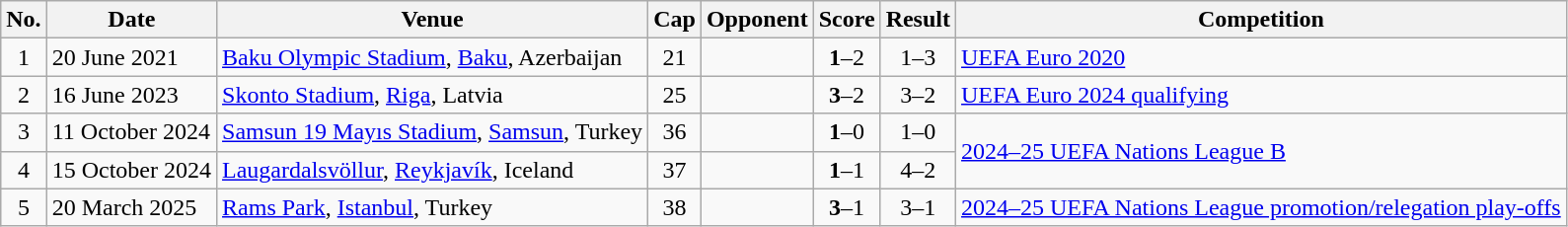<table class="wikitable sortable">
<tr>
<th>No.</th>
<th>Date</th>
<th>Venue</th>
<th>Cap</th>
<th>Opponent</th>
<th>Score</th>
<th>Result</th>
<th>Competition</th>
</tr>
<tr>
<td align=center>1</td>
<td>20 June 2021</td>
<td><a href='#'>Baku Olympic Stadium</a>, <a href='#'>Baku</a>, Azerbaijan</td>
<td align=center>21</td>
<td></td>
<td align=center><strong>1</strong>–2</td>
<td align=center>1–3</td>
<td><a href='#'>UEFA Euro 2020</a></td>
</tr>
<tr>
<td align=center>2</td>
<td>16 June 2023</td>
<td><a href='#'>Skonto Stadium</a>, <a href='#'>Riga</a>, Latvia</td>
<td align=center>25</td>
<td></td>
<td align=center><strong>3</strong>–2</td>
<td align=center>3–2</td>
<td><a href='#'>UEFA Euro 2024 qualifying</a></td>
</tr>
<tr>
<td align=center>3</td>
<td>11 October 2024</td>
<td><a href='#'>Samsun 19 Mayıs Stadium</a>, <a href='#'>Samsun</a>, Turkey</td>
<td align=center>36</td>
<td></td>
<td align=center><strong>1</strong>–0</td>
<td align=center>1–0</td>
<td rowspan=2><a href='#'>2024–25 UEFA Nations League B</a></td>
</tr>
<tr>
<td align=center>4</td>
<td>15 October 2024</td>
<td><a href='#'>Laugardalsvöllur</a>, <a href='#'>Reykjavík</a>, Iceland</td>
<td align="center">37</td>
<td></td>
<td align="center"><strong>1</strong>–1</td>
<td align="center">4–2</td>
</tr>
<tr>
<td align=center>5</td>
<td>20 March 2025</td>
<td><a href='#'>Rams Park</a>, <a href='#'>Istanbul</a>, Turkey</td>
<td align=center>38</td>
<td></td>
<td align=center><strong>3</strong>–1</td>
<td align=center>3–1</td>
<td><a href='#'>2024–25 UEFA Nations League promotion/relegation play-offs</a></td>
</tr>
</table>
